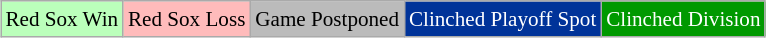<table class="wikitable" style="margin:0.2em auto; font-size:88%;">
<tr>
<td style="background:#bfb;">Red Sox Win</td>
<td style="background:#fbb;">Red Sox Loss</td>
<td style="background:#bbb;">Game Postponed</td>
<td style="background:#039;color:white;">Clinched Playoff Spot</td>
<td style="background:#090;color:white;">Clinched Division</td>
</tr>
</table>
